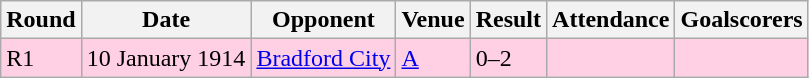<table class="wikitable">
<tr>
<th>Round</th>
<th>Date</th>
<th>Opponent</th>
<th>Venue</th>
<th>Result</th>
<th>Attendance</th>
<th>Goalscorers</th>
</tr>
<tr style="background:#ffd0e3;">
<td>R1</td>
<td>10 January 1914</td>
<td><a href='#'>Bradford City</a></td>
<td><a href='#'>A</a></td>
<td>0–2</td>
<td></td>
<td></td>
</tr>
</table>
